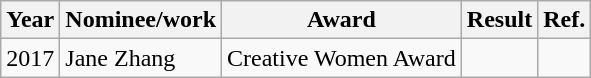<table class="wikitable">
<tr>
<th>Year</th>
<th>Nominee/work</th>
<th>Award</th>
<th><strong>Result</strong></th>
<th>Ref.</th>
</tr>
<tr>
<td>2017</td>
<td>Jane Zhang</td>
<td>Creative Women Award</td>
<td></td>
<td></td>
</tr>
</table>
